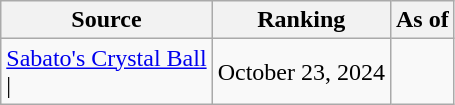<table class="wikitable" style="text-align:center">
<tr>
<th>Source</th>
<th>Ranking</th>
<th>As of</th>
</tr>
<tr>
<td align=left><a href='#'>Sabato's Crystal Ball</a><br>| </td>
<td>October 23, 2024</td>
</tr>
</table>
